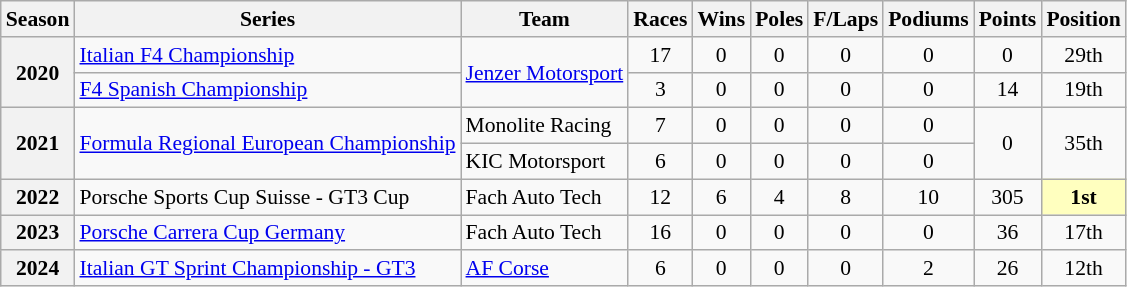<table class="wikitable" style="font-size: 90%; text-align:center">
<tr>
<th>Season</th>
<th>Series</th>
<th>Team</th>
<th>Races</th>
<th>Wins</th>
<th>Poles</th>
<th>F/Laps</th>
<th>Podiums</th>
<th>Points</th>
<th>Position</th>
</tr>
<tr>
<th rowspan=2>2020</th>
<td align=left><a href='#'>Italian F4 Championship</a></td>
<td rowspan=2 align=left><a href='#'>Jenzer Motorsport</a></td>
<td>17</td>
<td>0</td>
<td>0</td>
<td>0</td>
<td>0</td>
<td>0</td>
<td>29th</td>
</tr>
<tr>
<td align=left><a href='#'>F4 Spanish Championship</a></td>
<td>3</td>
<td>0</td>
<td>0</td>
<td>0</td>
<td>0</td>
<td>14</td>
<td>19th</td>
</tr>
<tr>
<th rowspan=2>2021</th>
<td rowspan=2 align=left><a href='#'>Formula Regional European Championship</a></td>
<td align=left>Monolite Racing</td>
<td>7</td>
<td>0</td>
<td>0</td>
<td>0</td>
<td>0</td>
<td rowspan=2>0</td>
<td rowspan=2>35th</td>
</tr>
<tr>
<td align=left>KIC Motorsport</td>
<td>6</td>
<td>0</td>
<td>0</td>
<td>0</td>
<td>0</td>
</tr>
<tr>
<th>2022</th>
<td align=left>Porsche Sports Cup Suisse - GT3 Cup</td>
<td align=left>Fach Auto Tech</td>
<td>12</td>
<td>6</td>
<td>4</td>
<td>8</td>
<td>10</td>
<td>305</td>
<td style="background:#FFFFBF;"><strong>1st</strong></td>
</tr>
<tr>
<th>2023</th>
<td align=left><a href='#'>Porsche Carrera Cup Germany</a></td>
<td align=left>Fach Auto Tech</td>
<td>16</td>
<td>0</td>
<td>0</td>
<td>0</td>
<td>0</td>
<td>36</td>
<td>17th</td>
</tr>
<tr>
<th>2024</th>
<td align=left><a href='#'>Italian GT Sprint Championship - GT3</a></td>
<td align=left><a href='#'>AF Corse</a></td>
<td>6</td>
<td>0</td>
<td>0</td>
<td>0</td>
<td>2</td>
<td>26</td>
<td>12th</td>
</tr>
</table>
